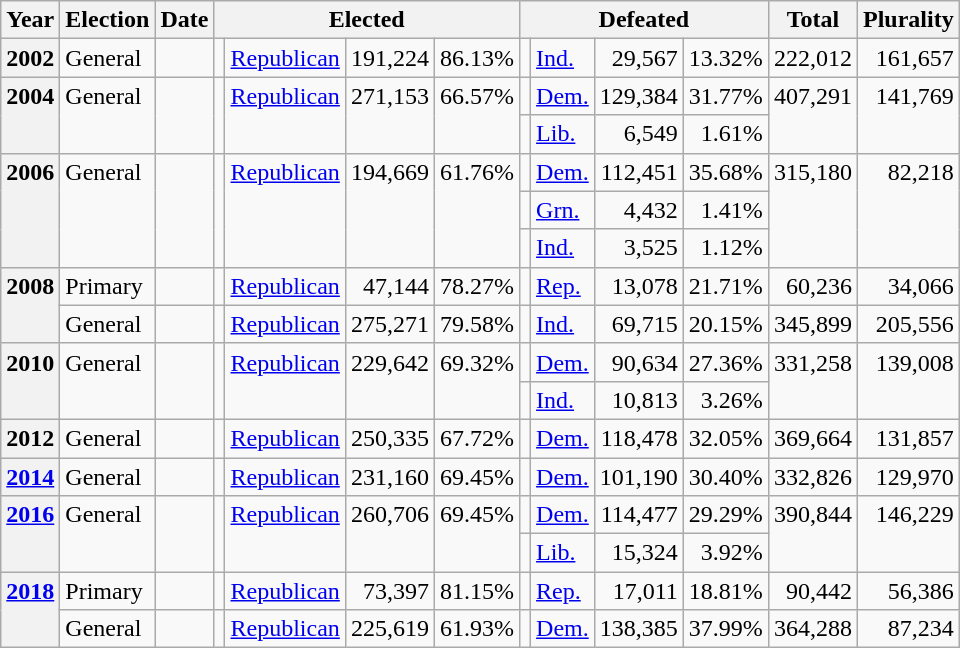<table class=wikitable>
<tr>
<th>Year</th>
<th>Election</th>
<th>Date</th>
<th ! colspan="4">Elected</th>
<th ! colspan="4">Defeated</th>
<th>Total</th>
<th>Plurality</th>
</tr>
<tr>
<th valign="top">2002</th>
<td valign="top">General</td>
<td valign="top"></td>
<td valign="top"></td>
<td valign="top" ><a href='#'>Republican</a></td>
<td valign="top" align="right">191,224</td>
<td valign="top" align="right">86.13%</td>
<td valign="top"></td>
<td><a href='#'>Ind.</a></td>
<td valign="top" align="right">29,567</td>
<td valign="top" align="right">13.32%</td>
<td valign="top" align="right">222,012</td>
<td valign="top" align="right">161,657</td>
</tr>
<tr>
<th rowspan="2" valign="top">2004</th>
<td rowspan="2" valign="top">General</td>
<td rowspan="2" valign="top"></td>
<td rowspan="2" valign="top"></td>
<td rowspan="2" valign="top" ><a href='#'>Republican</a></td>
<td rowspan="2" valign="top" align="right">271,153</td>
<td rowspan="2" valign="top" align="right">66.57%</td>
<td valign="top"></td>
<td><a href='#'>Dem.</a></td>
<td valign="top" align="right">129,384</td>
<td valign="top" align="right">31.77%</td>
<td rowspan="2" valign="top" align="right">407,291</td>
<td rowspan="2" valign="top" align="right">141,769</td>
</tr>
<tr>
<td valign="top"></td>
<td><a href='#'>Lib.</a></td>
<td valign="top" align="right">6,549</td>
<td valign="top" align="right">1.61%</td>
</tr>
<tr>
<th rowspan="3" valign="top">2006</th>
<td rowspan="3" valign="top">General</td>
<td rowspan="3" valign="top"></td>
<td rowspan="3" valign="top"></td>
<td rowspan="3" valign="top" ><a href='#'>Republican</a></td>
<td rowspan="3" valign="top" align="right">194,669</td>
<td rowspan="3" valign="top" align="right">61.76%</td>
<td valign="top"></td>
<td><a href='#'>Dem.</a></td>
<td valign="top" align="right">112,451</td>
<td valign="top" align="right">35.68%</td>
<td rowspan="3" valign="top" align="right">315,180</td>
<td rowspan="3" valign="top" align="right">82,218</td>
</tr>
<tr>
<td valign="top"></td>
<td><a href='#'>Grn.</a></td>
<td valign="top" align="right">4,432</td>
<td valign="top" align="right">1.41%</td>
</tr>
<tr>
<td valign="top"></td>
<td><a href='#'>Ind.</a></td>
<td valign="top" align="right">3,525</td>
<td valign="top" align="right">1.12%</td>
</tr>
<tr>
<th rowspan="2" valign="top">2008</th>
<td valign="top">Primary</td>
<td valign="top"></td>
<td valign="top"></td>
<td valign="top" ><a href='#'>Republican</a></td>
<td valign="top" align="right">47,144</td>
<td valign="top" align="right">78.27%</td>
<td valign="top"></td>
<td><a href='#'>Rep.</a></td>
<td valign="top" align="right">13,078</td>
<td valign="top" align="right">21.71%</td>
<td valign="top" align="right">60,236</td>
<td valign="top" align="right">34,066</td>
</tr>
<tr>
<td valign="top">General</td>
<td valign="top"></td>
<td valign="top"></td>
<td valign="top" ><a href='#'>Republican</a></td>
<td valign="top" align="right">275,271</td>
<td valign="top" align="right">79.58%</td>
<td valign="top"></td>
<td><a href='#'>Ind.</a></td>
<td valign="top" align="right">69,715</td>
<td valign="top" align="right">20.15%</td>
<td valign="top" align="right">345,899</td>
<td valign="top" align="right">205,556</td>
</tr>
<tr>
<th rowspan="2" valign="top">2010</th>
<td rowspan="2" valign="top">General</td>
<td rowspan="2" valign="top"></td>
<td rowspan="2" valign="top"></td>
<td rowspan="2" valign="top" ><a href='#'>Republican</a></td>
<td rowspan="2" valign="top" align="right">229,642</td>
<td rowspan="2" valign="top" align="right">69.32%</td>
<td valign="top"></td>
<td><a href='#'>Dem.</a></td>
<td valign="top" align="right">90,634</td>
<td valign="top" align="right">27.36%</td>
<td rowspan="2" valign="top" align="right">331,258</td>
<td rowspan="2" valign="top" align="right">139,008</td>
</tr>
<tr>
<td valign="top"></td>
<td><a href='#'>Ind.</a></td>
<td valign="top" align="right">10,813</td>
<td valign="top" align="right">3.26%</td>
</tr>
<tr>
<th valign="top">2012</th>
<td valign="top">General</td>
<td valign="top"></td>
<td valign="top"></td>
<td valign="top" ><a href='#'>Republican</a></td>
<td valign="top" align="right">250,335</td>
<td valign="top" align="right">67.72%</td>
<td valign="top"></td>
<td><a href='#'>Dem.</a></td>
<td valign="top" align="right">118,478</td>
<td valign="top" align="right">32.05%</td>
<td valign="top" align="right">369,664</td>
<td valign="top" align="right">131,857</td>
</tr>
<tr>
<th valign="top"><a href='#'>2014</a></th>
<td valign="top">General</td>
<td valign="top"></td>
<td valign="top"></td>
<td valign="top" ><a href='#'>Republican</a></td>
<td valign="top" align="right">231,160</td>
<td valign="top" align="right">69.45%</td>
<td valign="top"></td>
<td><a href='#'>Dem.</a></td>
<td valign="top" align="right">101,190</td>
<td valign="top" align="right">30.40%</td>
<td valign="top" align="right">332,826</td>
<td valign="top" align="right">129,970</td>
</tr>
<tr>
<th rowspan="2" valign="top"><a href='#'>2016</a></th>
<td rowspan="2" valign="top">General</td>
<td rowspan="2" valign="top"></td>
<td rowspan="2" valign="top"></td>
<td rowspan="2" valign="top" ><a href='#'>Republican</a></td>
<td rowspan="2" valign="top" align="right">260,706</td>
<td rowspan="2" valign="top" align="right">69.45%</td>
<td valign="top"></td>
<td><a href='#'>Dem.</a></td>
<td valign="top" align="right">114,477</td>
<td valign="top" align="right">29.29%</td>
<td rowspan="2" valign="top" align="right">390,844</td>
<td rowspan="2" valign="top" align="right">146,229</td>
</tr>
<tr>
<td valign="top"></td>
<td><a href='#'>Lib.</a></td>
<td valign="top" align="right">15,324</td>
<td valign="top" align="right">3.92%</td>
</tr>
<tr>
<th rowspan="2" valign="top"><a href='#'>2018</a></th>
<td valign="top">Primary</td>
<td valign="top"></td>
<td valign="top"></td>
<td valign="top" ><a href='#'>Republican</a></td>
<td valign="top" align="right">73,397</td>
<td valign="top" align="right">81.15%</td>
<td valign="top"></td>
<td><a href='#'>Rep.</a></td>
<td valign="top" align="right">17,011</td>
<td valign="top" align="right">18.81%</td>
<td valign="top" align="right">90,442</td>
<td valign="top" align="right">56,386</td>
</tr>
<tr>
<td valign="top">General</td>
<td valign="top"></td>
<td valign="top"></td>
<td valign="top" ><a href='#'>Republican</a></td>
<td valign="top" align="right">225,619</td>
<td valign="top" align="right">61.93%</td>
<td valign="top"></td>
<td><a href='#'>Dem.</a></td>
<td valign="top" align="right">138,385</td>
<td valign="top" align="right">37.99%</td>
<td valign="top" align="right">364,288</td>
<td valign="top" align="right">87,234</td>
</tr>
</table>
